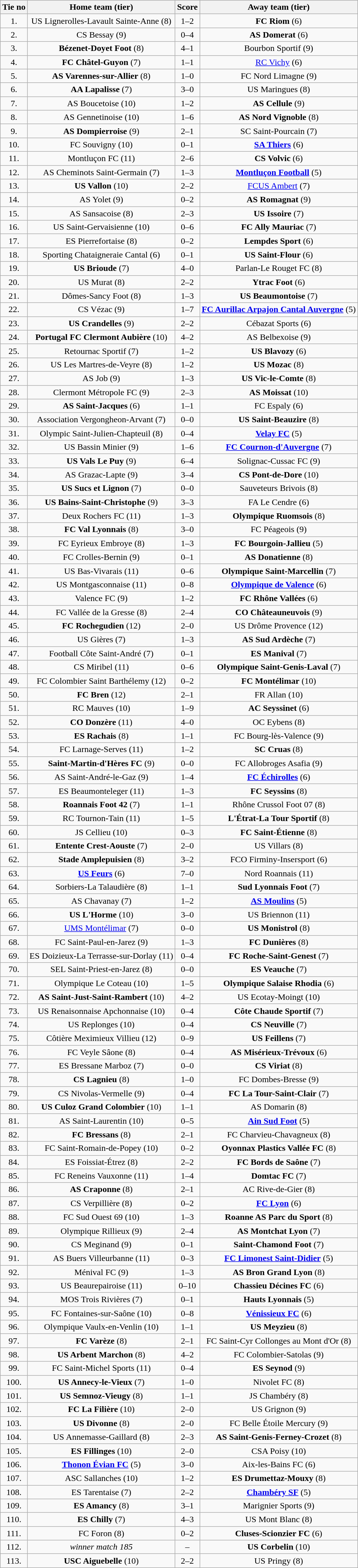<table class="wikitable" style="text-align: center">
<tr>
<th>Tie no</th>
<th>Home team (tier)</th>
<th>Score</th>
<th>Away team (tier)</th>
</tr>
<tr>
<td>1.</td>
<td>US Lignerolles-Lavault Sainte-Anne (8)</td>
<td>1–2</td>
<td><strong>FC Riom</strong> (6)</td>
</tr>
<tr>
<td>2.</td>
<td>CS Bessay (9)</td>
<td>0–4</td>
<td><strong>AS Domerat</strong> (6)</td>
</tr>
<tr>
<td>3.</td>
<td><strong>Bézenet-Doyet Foot</strong> (8)</td>
<td>4–1</td>
<td>Bourbon Sportif (9)</td>
</tr>
<tr>
<td>4.</td>
<td><strong>FC Châtel-Guyon</strong> (7)</td>
<td>1–1 </td>
<td><a href='#'>RC Vichy</a> (6)</td>
</tr>
<tr>
<td>5.</td>
<td><strong>AS Varennes-sur-Allier</strong> (8)</td>
<td>1–0</td>
<td>FC Nord Limagne (9)</td>
</tr>
<tr>
<td>6.</td>
<td><strong>AA Lapalisse</strong> (7)</td>
<td>3–0</td>
<td>US Maringues (8)</td>
</tr>
<tr>
<td>7.</td>
<td>AS Boucetoise (10)</td>
<td>1–2</td>
<td><strong>AS Cellule</strong> (9)</td>
</tr>
<tr>
<td>8.</td>
<td>AS Gennetinoise (10)</td>
<td>1–6</td>
<td><strong>AS Nord Vignoble</strong> (8)</td>
</tr>
<tr>
<td>9.</td>
<td><strong>AS Dompierroise</strong> (9)</td>
<td>2–1</td>
<td>SC Saint-Pourcain (7)</td>
</tr>
<tr>
<td>10.</td>
<td>FC Souvigny (10)</td>
<td>0–1</td>
<td><strong><a href='#'>SA Thiers</a></strong> (6)</td>
</tr>
<tr>
<td>11.</td>
<td>Montluçon FC (11)</td>
<td>2–6</td>
<td><strong>CS Volvic</strong> (6)</td>
</tr>
<tr>
<td>12.</td>
<td>AS Cheminots Saint-Germain (7)</td>
<td>1–3</td>
<td><strong><a href='#'>Montluçon Football</a></strong> (5)</td>
</tr>
<tr>
<td>13.</td>
<td><strong>US Vallon</strong> (10)</td>
<td>2–2 </td>
<td><a href='#'>FCUS Ambert</a> (7)</td>
</tr>
<tr>
<td>14.</td>
<td>AS Yolet (9)</td>
<td>0–2</td>
<td><strong>AS Romagnat</strong> (9)</td>
</tr>
<tr>
<td>15.</td>
<td>AS Sansacoise (8)</td>
<td>2–3</td>
<td><strong>US Issoire</strong> (7)</td>
</tr>
<tr>
<td>16.</td>
<td>US Saint-Gervaisienne (10)</td>
<td>0–6</td>
<td><strong>FC Ally Mauriac</strong> (7)</td>
</tr>
<tr>
<td>17.</td>
<td>ES Pierrefortaise (8)</td>
<td>0–2</td>
<td><strong>Lempdes Sport</strong> (6)</td>
</tr>
<tr>
<td>18.</td>
<td>Sporting Chataigneraie Cantal (6)</td>
<td>0–1</td>
<td><strong>US Saint-Flour</strong> (6)</td>
</tr>
<tr>
<td>19.</td>
<td><strong>US Brioude</strong> (7)</td>
<td>4–0</td>
<td>Parlan-Le Rouget FC (8)</td>
</tr>
<tr>
<td>20.</td>
<td>US Murat (8)</td>
<td>2–2 </td>
<td><strong>Ytrac Foot</strong> (6)</td>
</tr>
<tr>
<td>21.</td>
<td>Dômes-Sancy Foot (8)</td>
<td>1–3</td>
<td><strong>US Beaumontoise</strong> (7)</td>
</tr>
<tr>
<td>22.</td>
<td>CS Vézac (9)</td>
<td>1–7</td>
<td><strong><a href='#'>FC Aurillac Arpajon Cantal Auvergne</a></strong> (5)</td>
</tr>
<tr>
<td>23.</td>
<td><strong>US Crandelles</strong> (9)</td>
<td>2–2 </td>
<td>Cébazat Sports (6)</td>
</tr>
<tr>
<td>24.</td>
<td><strong>Portugal FC Clermont Aubière</strong> (10)</td>
<td>4–2</td>
<td>AS Belbexoise (9)</td>
</tr>
<tr>
<td>25.</td>
<td>Retournac Sportif (7)</td>
<td>1–2</td>
<td><strong>US Blavozy</strong> (6)</td>
</tr>
<tr>
<td>26.</td>
<td>US Les Martres-de-Veyre (8)</td>
<td>1–2</td>
<td><strong>US Mozac</strong> (8)</td>
</tr>
<tr>
<td>27.</td>
<td>AS Job (9)</td>
<td>1–3</td>
<td><strong>US Vic-le-Comte</strong> (8)</td>
</tr>
<tr>
<td>28.</td>
<td>Clermont Métropole FC (9)</td>
<td>2–3</td>
<td><strong>AS Moissat</strong> (10)</td>
</tr>
<tr>
<td>29.</td>
<td><strong>AS Saint-Jacques</strong> (6)</td>
<td>1–1 </td>
<td>FC Espaly (6)</td>
</tr>
<tr>
<td>30.</td>
<td>Association Vergongheon-Arvant (7)</td>
<td>0–0 </td>
<td><strong>US Saint-Beauzire</strong> (8)</td>
</tr>
<tr>
<td>31.</td>
<td>Olympic Saint-Julien-Chapteuil (8)</td>
<td>0–4</td>
<td><strong><a href='#'>Velay FC</a></strong> (5)</td>
</tr>
<tr>
<td>32.</td>
<td>US Bassin Minier (9)</td>
<td>1–6</td>
<td><strong><a href='#'>FC Cournon-d'Auvergne</a></strong> (7)</td>
</tr>
<tr>
<td>33.</td>
<td><strong>US Vals Le Puy</strong> (9)</td>
<td>6–4</td>
<td>Solignac-Cussac FC (9)</td>
</tr>
<tr>
<td>34.</td>
<td>AS Grazac-Lapte (9)</td>
<td>3–4</td>
<td><strong>CS Pont-de-Dore</strong> (10)</td>
</tr>
<tr>
<td>35.</td>
<td><strong>US Sucs et Lignon</strong> (7)</td>
<td>0–0 </td>
<td>Sauveteurs Brivois (8)</td>
</tr>
<tr>
<td>36.</td>
<td><strong>US Bains-Saint-Christophe</strong> (9)</td>
<td>3–3 </td>
<td>FA Le Cendre (6)</td>
</tr>
<tr>
<td>37.</td>
<td>Deux Rochers FC (11)</td>
<td>1–3</td>
<td><strong>Olympique Ruomsois</strong> (8)</td>
</tr>
<tr>
<td>38.</td>
<td><strong>FC Val Lyonnais</strong> (8)</td>
<td>3–0</td>
<td>FC Péageois (9)</td>
</tr>
<tr>
<td>39.</td>
<td>FC Eyrieux Embroye (8)</td>
<td>1–3</td>
<td><strong>FC Bourgoin-Jallieu</strong> (5)</td>
</tr>
<tr>
<td>40.</td>
<td>FC Crolles-Bernin (9)</td>
<td>0–1</td>
<td><strong>AS Donatienne</strong> (8)</td>
</tr>
<tr>
<td>41.</td>
<td>US Bas-Vivarais (11)</td>
<td>0–6</td>
<td><strong>Olympique Saint-Marcellin</strong> (7)</td>
</tr>
<tr>
<td>42.</td>
<td>US Montgasconnaise (11)</td>
<td>0–8</td>
<td><strong><a href='#'>Olympique de Valence</a></strong> (6)</td>
</tr>
<tr>
<td>43.</td>
<td>Valence FC (9)</td>
<td>1–2</td>
<td><strong>FC Rhône Vallées</strong> (6)</td>
</tr>
<tr>
<td>44.</td>
<td>FC Vallée de la Gresse (8)</td>
<td>2–4</td>
<td><strong>CO Châteauneuvois</strong> (9)</td>
</tr>
<tr>
<td>45.</td>
<td><strong>FC Rochegudien</strong> (12)</td>
<td>2–0</td>
<td>US Drôme Provence (12)</td>
</tr>
<tr>
<td>46.</td>
<td>US Gières (7)</td>
<td>1–3</td>
<td><strong>AS Sud Ardèche</strong> (7)</td>
</tr>
<tr>
<td>47.</td>
<td>Football Côte Saint-André (7)</td>
<td>0–1</td>
<td><strong>ES Manival</strong> (7)</td>
</tr>
<tr>
<td>48.</td>
<td>CS Miribel (11)</td>
<td>0–6</td>
<td><strong>Olympique Saint-Genis-Laval</strong> (7)</td>
</tr>
<tr>
<td>49.</td>
<td>FC Colombier Saint Barthélemy (12)</td>
<td>0–2</td>
<td><strong>FC Montélimar</strong> (10)</td>
</tr>
<tr>
<td>50.</td>
<td><strong>FC Bren</strong> (12)</td>
<td>2–1</td>
<td>FR Allan (10)</td>
</tr>
<tr>
<td>51.</td>
<td>RC Mauves (10)</td>
<td>1–9</td>
<td><strong>AC Seyssinet</strong> (6)</td>
</tr>
<tr>
<td>52.</td>
<td><strong>CO Donzère</strong> (11)</td>
<td>4–0</td>
<td>OC Eybens (8)</td>
</tr>
<tr>
<td>53.</td>
<td><strong>ES Rachais</strong> (8)</td>
<td>1–1 </td>
<td>FC Bourg-lès-Valence (9)</td>
</tr>
<tr>
<td>54.</td>
<td>FC Larnage-Serves (11)</td>
<td>1–2</td>
<td><strong>SC Cruas</strong> (8)</td>
</tr>
<tr>
<td>55.</td>
<td><strong>Saint-Martin-d'Hères FC</strong> (9)</td>
<td>0–0 </td>
<td>FC Allobroges Asafia (9)</td>
</tr>
<tr>
<td>56.</td>
<td>AS Saint-André-le-Gaz (9)</td>
<td>1–4</td>
<td><strong><a href='#'>FC Échirolles</a></strong> (6)</td>
</tr>
<tr>
<td>57.</td>
<td>ES Beaumonteleger (11)</td>
<td>1–3</td>
<td><strong>FC Seyssins</strong> (8)</td>
</tr>
<tr>
<td>58.</td>
<td><strong>Roannais Foot 42</strong> (7)</td>
<td>1–1 </td>
<td>Rhône Crussol Foot 07 (8)</td>
</tr>
<tr>
<td>59.</td>
<td>RC Tournon-Tain (11)</td>
<td>1–5</td>
<td><strong>L'Étrat-La Tour Sportif</strong> (8)</td>
</tr>
<tr>
<td>60.</td>
<td>JS Cellieu (10)</td>
<td>0–3</td>
<td><strong>FC Saint-Étienne</strong> (8)</td>
</tr>
<tr>
<td>61.</td>
<td><strong>Entente Crest-Aouste</strong> (7)</td>
<td>2–0</td>
<td>US Villars (8)</td>
</tr>
<tr>
<td>62.</td>
<td><strong>Stade Amplepuisien</strong> (8)</td>
<td>3–2</td>
<td>FCO Firminy-Insersport (6)</td>
</tr>
<tr>
<td>63.</td>
<td><strong><a href='#'>US Feurs</a></strong> (6)</td>
<td>7–0</td>
<td>Nord Roannais (11)</td>
</tr>
<tr>
<td>64.</td>
<td>Sorbiers-La Talaudière (8)</td>
<td>1–1 </td>
<td><strong>Sud Lyonnais Foot</strong> (7)</td>
</tr>
<tr>
<td>65.</td>
<td>AS Chavanay (7)</td>
<td>1–2</td>
<td><strong><a href='#'>AS Moulins</a></strong> (5)</td>
</tr>
<tr>
<td>66.</td>
<td><strong>US L'Horme</strong> (10)</td>
<td>3–0</td>
<td>US Briennon (11)</td>
</tr>
<tr>
<td>67.</td>
<td><a href='#'>UMS Montélimar</a> (7)</td>
<td>0–0 </td>
<td><strong>US Monistrol</strong> (8)</td>
</tr>
<tr>
<td>68.</td>
<td>FC Saint-Paul-en-Jarez (9)</td>
<td>1–3</td>
<td><strong>FC Dunières</strong> (8)</td>
</tr>
<tr>
<td>69.</td>
<td>ES Doizieux-La Terrasse-sur-Dorlay (11)</td>
<td>0–4</td>
<td><strong>FC Roche-Saint-Genest</strong> (7)</td>
</tr>
<tr>
<td>70.</td>
<td>SEL Saint-Priest-en-Jarez (8)</td>
<td>0–0 </td>
<td><strong>ES Veauche</strong> (7)</td>
</tr>
<tr>
<td>71.</td>
<td>Olympique Le Coteau (10)</td>
<td>1–5</td>
<td><strong>Olympique Salaise Rhodia</strong> (6)</td>
</tr>
<tr>
<td>72.</td>
<td><strong>AS Saint-Just-Saint-Rambert</strong> (10)</td>
<td>4–2</td>
<td>US Ecotay-Moingt (10)</td>
</tr>
<tr>
<td>73.</td>
<td>US Renaisonnaise Apchonnaise (10)</td>
<td>0–4</td>
<td><strong>Côte Chaude Sportif</strong> (7)</td>
</tr>
<tr>
<td>74.</td>
<td>US Replonges (10)</td>
<td>0–4</td>
<td><strong>CS Neuville</strong> (7)</td>
</tr>
<tr>
<td>75.</td>
<td>Côtière Meximieux Villieu (12)</td>
<td>0–9</td>
<td><strong>US Feillens</strong> (7)</td>
</tr>
<tr>
<td>76.</td>
<td>FC Veyle Sâone (8)</td>
<td>0–4</td>
<td><strong>AS Misérieux-Trévoux</strong> (6)</td>
</tr>
<tr>
<td>77.</td>
<td>ES Bressane Marboz (7)</td>
<td>0–0 </td>
<td><strong>CS Viriat</strong> (8)</td>
</tr>
<tr>
<td>78.</td>
<td><strong>CS Lagnieu</strong> (8)</td>
<td>1–0</td>
<td>FC Dombes-Bresse (9)</td>
</tr>
<tr>
<td>79.</td>
<td>CS Nivolas-Vermelle (9)</td>
<td>0–4</td>
<td><strong>FC La Tour-Saint-Clair</strong> (7)</td>
</tr>
<tr>
<td>80.</td>
<td><strong>US Culoz Grand Colombier</strong> (10)</td>
<td>1–1 </td>
<td>AS Domarin (8)</td>
</tr>
<tr>
<td>81.</td>
<td>AS Saint-Laurentin (10)</td>
<td>0–5</td>
<td><strong><a href='#'>Ain Sud Foot</a></strong> (5)</td>
</tr>
<tr>
<td>82.</td>
<td><strong>FC Bressans</strong> (8)</td>
<td>2–1</td>
<td>FC Charvieu-Chavagneux (8)</td>
</tr>
<tr>
<td>83.</td>
<td>FC Saint-Romain-de-Popey (10)</td>
<td>0–2</td>
<td><strong>Oyonnax Plastics Vallée FC</strong> (8)</td>
</tr>
<tr>
<td>84.</td>
<td>ES Foissiat-Étrez (8)</td>
<td>2–2 </td>
<td><strong>FC Bords de Saône</strong> (7)</td>
</tr>
<tr>
<td>85.</td>
<td>FC Reneins Vauxonne (11)</td>
<td>1–4</td>
<td><strong>Domtac FC</strong> (7)</td>
</tr>
<tr>
<td>86.</td>
<td><strong>AS Craponne</strong> (8)</td>
<td>2–1</td>
<td>AC Rive-de-Gier (8)</td>
</tr>
<tr>
<td>87.</td>
<td>CS Verpillière (8)</td>
<td>0–2</td>
<td><strong><a href='#'>FC Lyon</a></strong> (6)</td>
</tr>
<tr>
<td>88.</td>
<td>FC Sud Ouest 69 (10)</td>
<td>1–3</td>
<td><strong>Roanne AS Parc du Sport</strong> (8)</td>
</tr>
<tr>
<td>89.</td>
<td>Olympique Rillieux (9)</td>
<td>2–4</td>
<td><strong>AS Montchat Lyon</strong> (7)</td>
</tr>
<tr>
<td>90.</td>
<td>CS Meginand (9)</td>
<td>0–1</td>
<td><strong>Saint-Chamond Foot</strong> (7)</td>
</tr>
<tr>
<td>91.</td>
<td>AS Buers Villeurbanne (11)</td>
<td>0–3</td>
<td><strong><a href='#'>FC Limonest Saint-Didier</a></strong> (5)</td>
</tr>
<tr>
<td>92.</td>
<td>Ménival FC (9)</td>
<td>1–3</td>
<td><strong>AS Bron Grand Lyon</strong> (8)</td>
</tr>
<tr>
<td>93.</td>
<td>US Beaurepairoise (11)</td>
<td>0–10</td>
<td><strong>Chassieu Décines FC</strong> (6)</td>
</tr>
<tr>
<td>94.</td>
<td>MOS Trois Rivières (7)</td>
<td>0–1</td>
<td><strong>Hauts Lyonnais</strong> (5)</td>
</tr>
<tr>
<td>95.</td>
<td>FC Fontaines-sur-Saône (10)</td>
<td>0–8</td>
<td><strong><a href='#'>Vénissieux FC</a></strong> (6)</td>
</tr>
<tr>
<td>96.</td>
<td>Olympique Vaulx-en-Venlin (10)</td>
<td>1–1 </td>
<td><strong>US Meyzieu</strong> (8)</td>
</tr>
<tr>
<td>97.</td>
<td><strong>FC Varèze</strong> (8)</td>
<td>2–1</td>
<td>FC Saint-Cyr Collonges au Mont d'Or (8)</td>
</tr>
<tr>
<td>98.</td>
<td><strong>US Arbent Marchon</strong> (8)</td>
<td>4–2</td>
<td>FC Colombier-Satolas (9)</td>
</tr>
<tr>
<td>99.</td>
<td>FC Saint-Michel Sports (11)</td>
<td>0–4</td>
<td><strong>ES Seynod</strong> (9)</td>
</tr>
<tr>
<td>100.</td>
<td><strong>US Annecy-le-Vieux</strong> (7)</td>
<td>1–0</td>
<td>Nivolet FC (8)</td>
</tr>
<tr>
<td>101.</td>
<td><strong>US Semnoz-Vieugy</strong> (8)</td>
<td>1–1 </td>
<td>JS Chambéry (8)</td>
</tr>
<tr>
<td>102.</td>
<td><strong>FC La Filière</strong> (10)</td>
<td>2–0</td>
<td>US Grignon (9)</td>
</tr>
<tr>
<td>103.</td>
<td><strong>US Divonne</strong> (8)</td>
<td>2–0</td>
<td>FC Belle Étoile Mercury (9)</td>
</tr>
<tr>
<td>104.</td>
<td>US Annemasse-Gaillard (8)</td>
<td>2–3</td>
<td><strong>AS Saint-Genis-Ferney-Crozet</strong> (8)</td>
</tr>
<tr>
<td>105.</td>
<td><strong>ES Fillinges</strong> (10)</td>
<td>2–0</td>
<td>CSA Poisy (10)</td>
</tr>
<tr>
<td>106.</td>
<td><strong><a href='#'>Thonon Évian FC</a></strong> (5)</td>
<td>3–0</td>
<td>Aix-les-Bains FC (6)</td>
</tr>
<tr>
<td>107.</td>
<td>ASC Sallanches (10)</td>
<td>1–2</td>
<td><strong>ES Drumettaz-Mouxy</strong> (8)</td>
</tr>
<tr>
<td>108.</td>
<td>ES Tarentaise (7)</td>
<td>2–2 </td>
<td><strong><a href='#'>Chambéry SF</a></strong> (5)</td>
</tr>
<tr>
<td>109.</td>
<td><strong>ES Amancy</strong> (8)</td>
<td>3–1</td>
<td>Marignier Sports (9)</td>
</tr>
<tr>
<td>110.</td>
<td><strong>ES Chilly</strong> (7)</td>
<td>4–3</td>
<td>US Mont Blanc (8)</td>
</tr>
<tr>
<td>111.</td>
<td>FC Foron (8)</td>
<td>0–2</td>
<td><strong>Cluses-Scionzier FC</strong> (6)</td>
</tr>
<tr>
<td>112.</td>
<td><em>winner match 185</em></td>
<td>–</td>
<td><strong>US Corbelin</strong> (10)</td>
</tr>
<tr>
<td>113.</td>
<td><strong>USC Aiguebelle</strong> (10)</td>
<td>2–2 </td>
<td>US Pringy (8)</td>
</tr>
</table>
